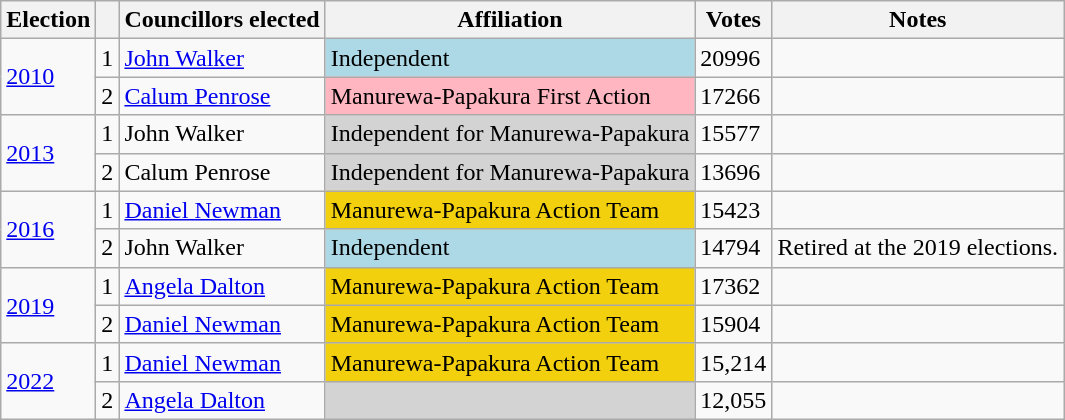<table class="wikitable sortable">
<tr>
<th>Election</th>
<th></th>
<th>Councillors elected</th>
<th>Affiliation</th>
<th>Votes</th>
<th>Notes</th>
</tr>
<tr>
<td rowspan=2><a href='#'>2010</a></td>
<td>1</td>
<td><a href='#'>John Walker</a></td>
<td bgcolor="lightblue">Independent</td>
<td>20996</td>
<td></td>
</tr>
<tr>
<td>2</td>
<td><a href='#'>Calum Penrose</a></td>
<td bgcolor="lightpink">Manurewa-Papakura First Action</td>
<td>17266</td>
<td></td>
</tr>
<tr>
<td rowspan=2><a href='#'>2013</a></td>
<td>1</td>
<td>John Walker</td>
<td bgcolor="lightgray">Independent for Manurewa-Papakura</td>
<td>15577</td>
<td></td>
</tr>
<tr>
<td>2</td>
<td>Calum Penrose</td>
<td bgcolor="lightgray">Independent for Manurewa-Papakura</td>
<td>13696</td>
<td></td>
</tr>
<tr>
<td rowspan=2><a href='#'>2016</a></td>
<td>1</td>
<td><a href='#'>Daniel Newman</a></td>
<td bgcolor=F2D00D>Manurewa-Papakura Action Team</td>
<td>15423</td>
<td></td>
</tr>
<tr>
<td>2</td>
<td>John Walker</td>
<td bgcolor="lightblue">Independent</td>
<td>14794</td>
<td>Retired at the 2019 elections.</td>
</tr>
<tr>
<td rowspan=2><a href='#'>2019</a></td>
<td>1</td>
<td><a href='#'>Angela Dalton</a></td>
<td bgcolor=F2D00D>Manurewa-Papakura Action Team</td>
<td>17362</td>
<td></td>
</tr>
<tr>
<td>2</td>
<td><a href='#'>Daniel Newman</a></td>
<td bgcolor=F2D00D>Manurewa-Papakura Action Team</td>
<td>15904</td>
<td></td>
</tr>
<tr>
<td rowspan=2><a href='#'>2022</a></td>
<td>1</td>
<td><a href='#'>Daniel Newman</a></td>
<td bgcolor=F2D00D>Manurewa-Papakura Action Team</td>
<td>15,214</td>
<td></td>
</tr>
<tr>
<td>2</td>
<td><a href='#'>Angela Dalton</a></td>
<td bgcolor="lightgrey"></td>
<td>12,055</td>
<td></td>
</tr>
</table>
